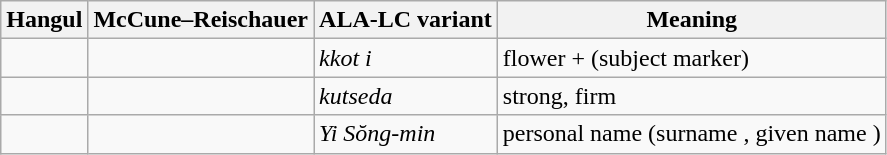<table class="wikitable">
<tr>
<th>Hangul</th>
<th>McCune–Reischauer</th>
<th>ALA-LC variant</th>
<th>Meaning</th>
</tr>
<tr>
<td></td>
<td></td>
<td><em>kkot i</em></td>
<td>flower + (subject marker)</td>
</tr>
<tr>
<td></td>
<td></td>
<td><em>kutseda</em></td>
<td>strong, firm</td>
</tr>
<tr>
<td></td>
<td></td>
<td><em>Yi Sŏng-min</em></td>
<td>personal name (surname , given name )</td>
</tr>
</table>
